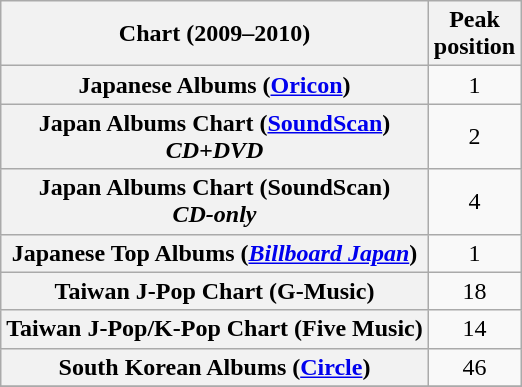<table class="wikitable sortable plainrowheaders" style="text-align:center">
<tr>
<th scope="col">Chart (2009–2010)</th>
<th scope="col">Peak<br>position</th>
</tr>
<tr>
<th scope="row">Japanese Albums (<a href='#'>Oricon</a>)</th>
<td>1</td>
</tr>
<tr>
<th scope="row">Japan Albums Chart (<a href='#'>SoundScan</a>)<br><em>CD+DVD</em></th>
<td>2</td>
</tr>
<tr>
<th scope="row">Japan Albums Chart (SoundScan)<br><em>CD-only</em></th>
<td>4</td>
</tr>
<tr>
<th scope="row">Japanese Top Albums (<em><a href='#'>Billboard Japan</a></em>)</th>
<td>1</td>
</tr>
<tr>
<th scope="row">Taiwan J-Pop Chart (G-Music)</th>
<td>18</td>
</tr>
<tr>
<th scope="row">Taiwan J-Pop/K-Pop Chart (Five Music)</th>
<td>14</td>
</tr>
<tr>
<th scope="row">South Korean Albums (<a href='#'>Circle</a>)</th>
<td>46</td>
</tr>
<tr>
</tr>
</table>
